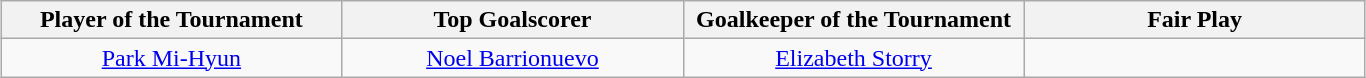<table class=wikitable style="margin:auto; text-align:center">
<tr>
<th style="width: 220px;">Player of the Tournament</th>
<th style="width: 220px;">Top Goalscorer</th>
<th style="width: 220px;">Goalkeeper of the Tournament</th>
<th style="width: 220px;">Fair Play</th>
</tr>
<tr>
<td> <a href='#'>Park Mi-Hyun</a></td>
<td> <a href='#'>Noel Barrionuevo</a></td>
<td> <a href='#'>Elizabeth Storry</a></td>
<td></td>
</tr>
</table>
